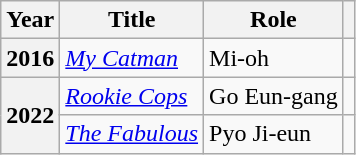<table class="wikitable plainrowheaders sortable">
<tr>
<th scope="col">Year</th>
<th scope="col">Title</th>
<th scope="col" class="unsortable">Role</th>
<th scope="col" class="unsortable"></th>
</tr>
<tr>
<th scope="row">2016</th>
<td><em><a href='#'>My Catman</a></em></td>
<td>Mi-oh</td>
<td style="text-align:center"></td>
</tr>
<tr>
<th scope="row" rowspan="2">2022</th>
<td><em><a href='#'>Rookie Cops</a></em></td>
<td>Go Eun-gang</td>
<td style="text-align:center"></td>
</tr>
<tr>
<td><em><a href='#'>The Fabulous</a></em></td>
<td>Pyo Ji-eun</td>
<td style="text-align:center"></td>
</tr>
</table>
